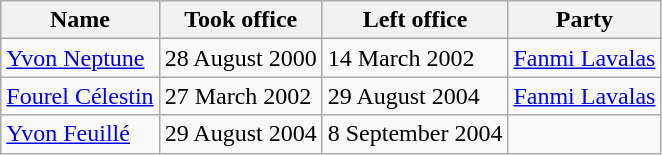<table class="wikitable">
<tr>
<th>Name</th>
<th>Took office</th>
<th>Left office</th>
<th>Party</th>
</tr>
<tr>
<td><a href='#'>Yvon Neptune</a></td>
<td>28 August 2000</td>
<td>14 March 2002</td>
<td><a href='#'>Fanmi Lavalas</a></td>
</tr>
<tr>
<td><a href='#'>Fourel Célestin</a></td>
<td>27 March 2002</td>
<td>29 August 2004</td>
<td><a href='#'>Fanmi Lavalas</a></td>
</tr>
<tr>
<td><a href='#'>Yvon Feuillé</a></td>
<td>29 August 2004</td>
<td>8 September 2004</td>
<td></td>
</tr>
</table>
